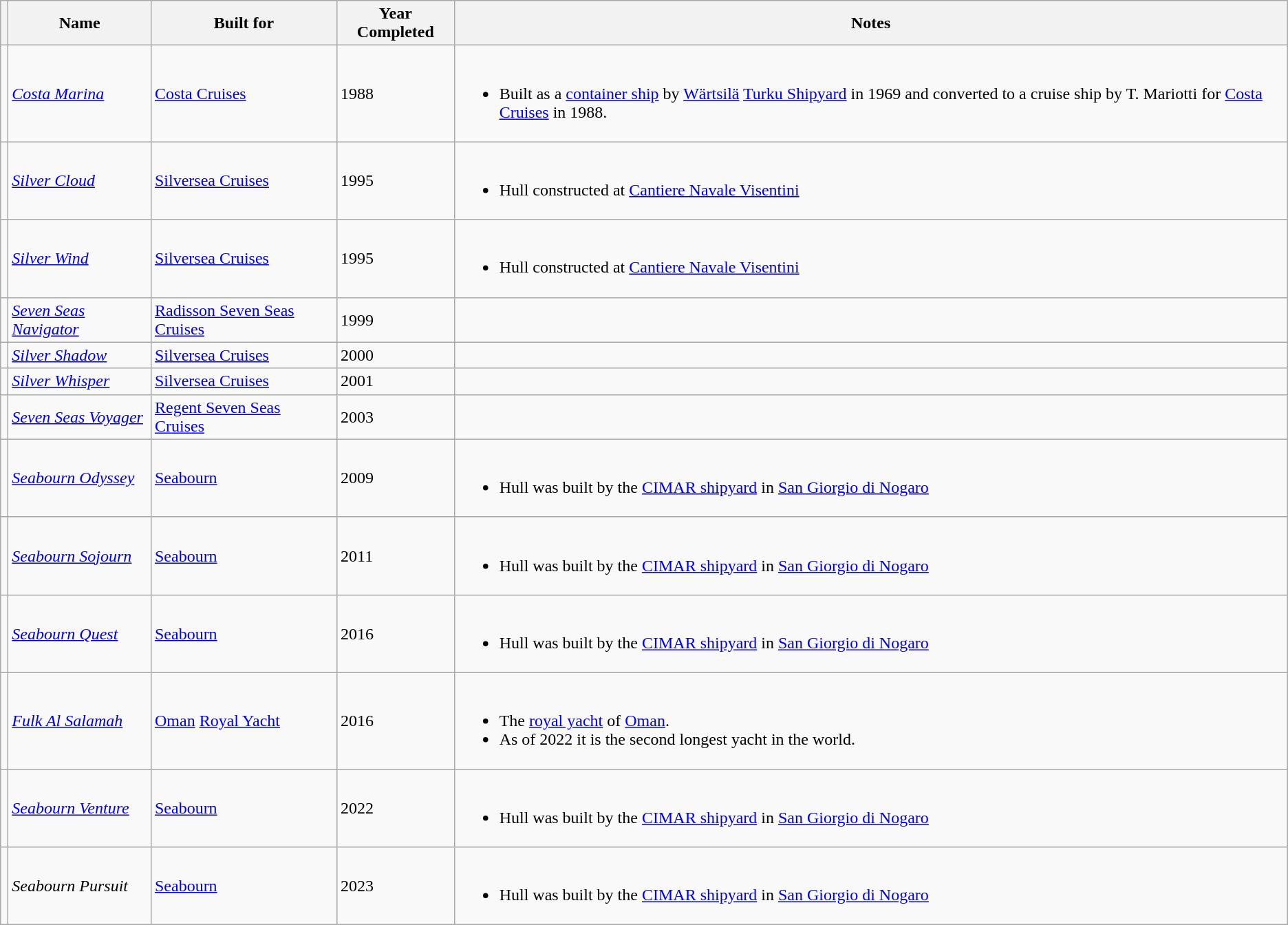<table class="wikitable">
<tr>
<th></th>
<th>Name</th>
<th>Built for</th>
<th>Year Completed</th>
<th>Notes</th>
</tr>
<tr>
<td></td>
<td><a href='#'><em>Costa Marina</em></a></td>
<td><a href='#'>Costa Cruises</a></td>
<td>1988</td>
<td><br><ul><li>Built as a <a href='#'>container ship</a> by <a href='#'>Wärtsilä</a> <a href='#'>Turku Shipyard</a> in 1969 and converted to a cruise ship by T. Mariotti for <a href='#'>Costa Cruises</a> in 1988.</li></ul></td>
</tr>
<tr>
<td></td>
<td><a href='#'><em>Silver Cloud</em></a></td>
<td><a href='#'>Silversea Cruises</a></td>
<td>1995</td>
<td><br><ul><li>Hull constructed at <a href='#'>Cantiere Navale Visentini</a></li></ul></td>
</tr>
<tr>
<td></td>
<td><em><a href='#'>Silver Wind</a></em></td>
<td><a href='#'>Silversea Cruises</a></td>
<td>1995</td>
<td><br><ul><li>Hull constructed at <a href='#'>Cantiere Navale Visentini</a></li></ul></td>
</tr>
<tr>
<td></td>
<td><em><a href='#'>Seven Seas Navigator</a></em></td>
<td><a href='#'>Radisson Seven Seas Cruises</a></td>
<td>1999</td>
<td></td>
</tr>
<tr>
<td></td>
<td><a href='#'><em>Silver Shadow</em></a></td>
<td><a href='#'>Silversea Cruises</a></td>
<td>2000</td>
<td></td>
</tr>
<tr>
<td></td>
<td><em><a href='#'>Silver Whisper</a></em></td>
<td><a href='#'>Silversea Cruises</a></td>
<td>2001</td>
<td></td>
</tr>
<tr>
<td></td>
<td><em><a href='#'>Seven Seas Voyager</a></em></td>
<td><a href='#'>Regent Seven Seas Cruises</a></td>
<td>2003</td>
<td></td>
</tr>
<tr>
<td></td>
<td><em><a href='#'>Seabourn Odyssey</a></em></td>
<td><a href='#'>Seabourn</a></td>
<td>2009</td>
<td><br><ul><li>Hull was built by the <a href='#'>CIMAR shipyard</a> in <a href='#'>San Giorgio di Nogaro</a></li></ul></td>
</tr>
<tr>
<td></td>
<td><em><a href='#'>Seabourn Sojourn</a></em></td>
<td><a href='#'>Seabourn</a></td>
<td>2011</td>
<td><br><ul><li>Hull was built by the <a href='#'>CIMAR shipyard</a> in <a href='#'>San Giorgio di Nogaro</a></li></ul></td>
</tr>
<tr>
<td></td>
<td><em><a href='#'>Seabourn Quest</a></em></td>
<td><a href='#'>Seabourn</a></td>
<td>2016</td>
<td><br><ul><li>Hull was built by the <a href='#'>CIMAR shipyard</a> in <a href='#'>San Giorgio di Nogaro</a></li></ul></td>
</tr>
<tr>
<td></td>
<td><em><a href='#'>Fulk Al Salamah</a></em></td>
<td><a href='#'>Oman</a> <a href='#'>Royal Yacht</a></td>
<td>2016</td>
<td><br><ul><li>The <a href='#'>royal yacht</a> of <a href='#'>Oman</a>.</li><li>As of 2022 it is the second longest yacht in the world.</li></ul></td>
</tr>
<tr>
<td></td>
<td><em><a href='#'>Seabourn Venture</a></em></td>
<td><a href='#'>Seabourn</a></td>
<td>2022</td>
<td><br><ul><li>Hull was built by the <a href='#'>CIMAR shipyard</a> in <a href='#'>San Giorgio di Nogaro</a></li></ul></td>
</tr>
<tr>
<td></td>
<td><em>Seabourn Pursuit</em></td>
<td><a href='#'>Seabourn</a></td>
<td>2023</td>
<td><br><ul><li>Hull was built by the <a href='#'>CIMAR shipyard</a> in <a href='#'>San Giorgio di Nogaro</a></li></ul></td>
</tr>
</table>
